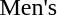<table>
<tr>
<td>Men's <br></td>
<td></td>
<td></td>
<td></td>
</tr>
<tr>
</tr>
</table>
